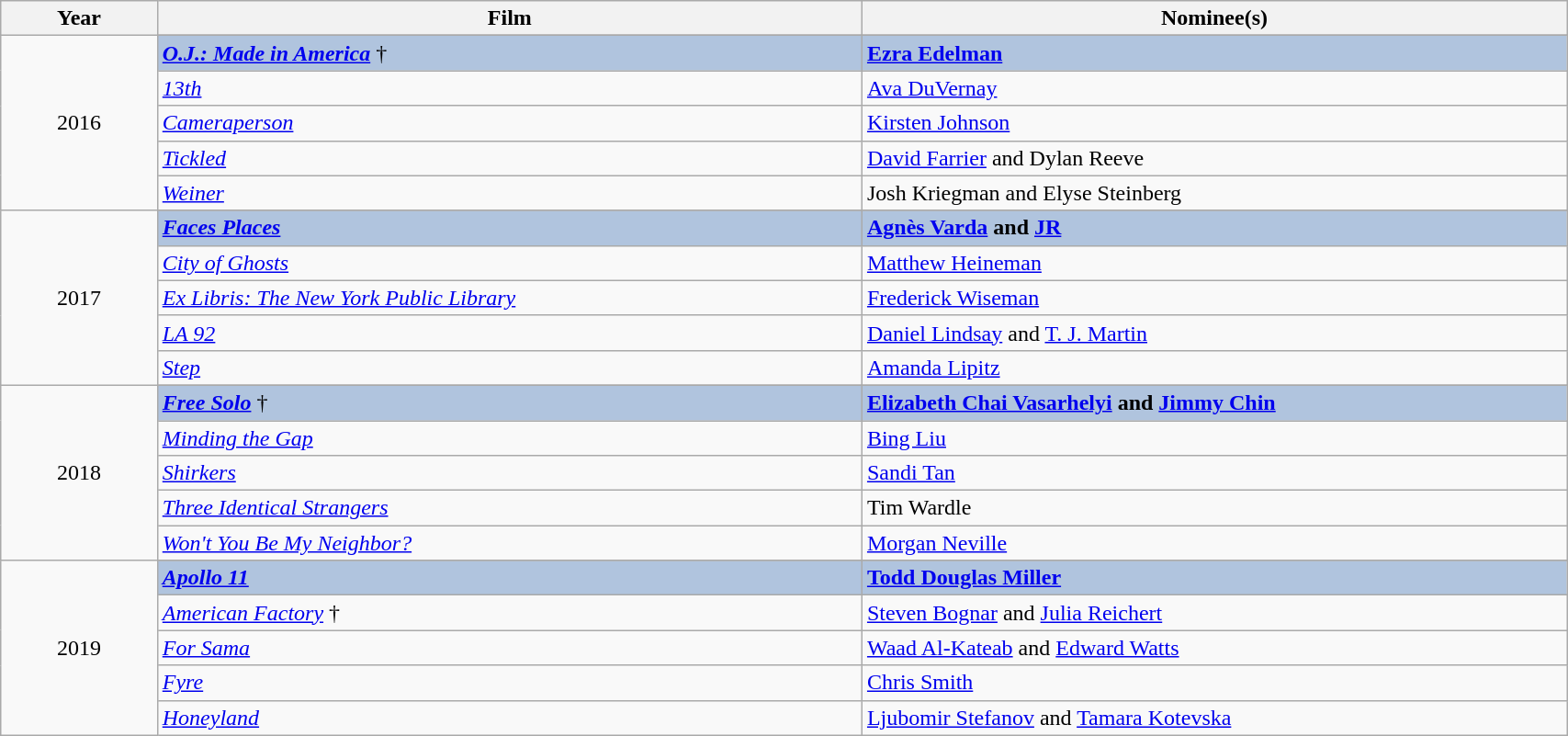<table class="wikitable" width="90%"="wikitable" width="90%">
<tr>
<th width="10%">Year</th>
<th width="45%">Film</th>
<th width="45%">Nominee(s)</th>
</tr>
<tr>
<td rowspan="6" align="center">2016</td>
</tr>
<tr style="background:#B0C4DE">
<td><strong><em><a href='#'>O.J.: Made in America</a></em></strong> †</td>
<td><strong><a href='#'>Ezra Edelman</a></strong></td>
</tr>
<tr>
<td><em><a href='#'>13th</a></em></td>
<td><a href='#'>Ava DuVernay</a></td>
</tr>
<tr>
<td><em><a href='#'>Cameraperson</a></em></td>
<td><a href='#'>Kirsten Johnson</a></td>
</tr>
<tr>
<td><em><a href='#'>Tickled</a></em></td>
<td><a href='#'>David Farrier</a> and Dylan Reeve</td>
</tr>
<tr>
<td><em><a href='#'>Weiner</a></em></td>
<td>Josh Kriegman and Elyse Steinberg</td>
</tr>
<tr>
<td rowspan="6" align="center">2017</td>
</tr>
<tr style="background:#B0C4DE">
<td><strong><em><a href='#'>Faces Places</a></em></strong></td>
<td><strong><a href='#'>Agnès Varda</a> and <a href='#'>JR</a></strong></td>
</tr>
<tr>
<td><em><a href='#'>City of Ghosts</a></em></td>
<td><a href='#'>Matthew Heineman</a></td>
</tr>
<tr>
<td><em><a href='#'>Ex Libris: The New York Public Library</a></em></td>
<td><a href='#'>Frederick Wiseman</a></td>
</tr>
<tr>
<td><em><a href='#'>LA 92</a></em></td>
<td><a href='#'>Daniel Lindsay</a> and <a href='#'>T. J. Martin</a></td>
</tr>
<tr>
<td><em><a href='#'>Step</a></em></td>
<td><a href='#'>Amanda Lipitz</a></td>
</tr>
<tr>
<td rowspan="6" align="center">2018</td>
</tr>
<tr style="background:#B0C4DE">
<td><strong><em><a href='#'>Free Solo</a></em></strong> †</td>
<td><strong><a href='#'>Elizabeth Chai Vasarhelyi</a> and <a href='#'>Jimmy Chin</a></strong></td>
</tr>
<tr>
<td><em><a href='#'>Minding the Gap</a></em></td>
<td><a href='#'>Bing Liu</a></td>
</tr>
<tr>
<td><em><a href='#'>Shirkers</a></em></td>
<td><a href='#'>Sandi Tan</a></td>
</tr>
<tr>
<td><em><a href='#'>Three Identical Strangers</a></em></td>
<td>Tim Wardle</td>
</tr>
<tr>
<td><em><a href='#'>Won't You Be My Neighbor?</a></em></td>
<td><a href='#'>Morgan Neville</a></td>
</tr>
<tr>
<td rowspan="6" align="center">2019</td>
</tr>
<tr style="background:#B0C4DE">
<td><strong><em><a href='#'>Apollo 11</a></em></strong></td>
<td><strong><a href='#'>Todd Douglas Miller</a></strong></td>
</tr>
<tr>
<td><em><a href='#'>American Factory</a></em> †</td>
<td><a href='#'>Steven Bognar</a> and <a href='#'>Julia Reichert</a></td>
</tr>
<tr>
<td><em><a href='#'>For Sama</a></em></td>
<td><a href='#'>Waad Al-Kateab</a> and <a href='#'>Edward Watts</a></td>
</tr>
<tr>
<td><em><a href='#'>Fyre</a></em></td>
<td><a href='#'>Chris Smith</a></td>
</tr>
<tr>
<td><em><a href='#'>Honeyland</a></em></td>
<td><a href='#'>Ljubomir Stefanov</a> and <a href='#'>Tamara Kotevska</a></td>
</tr>
</table>
